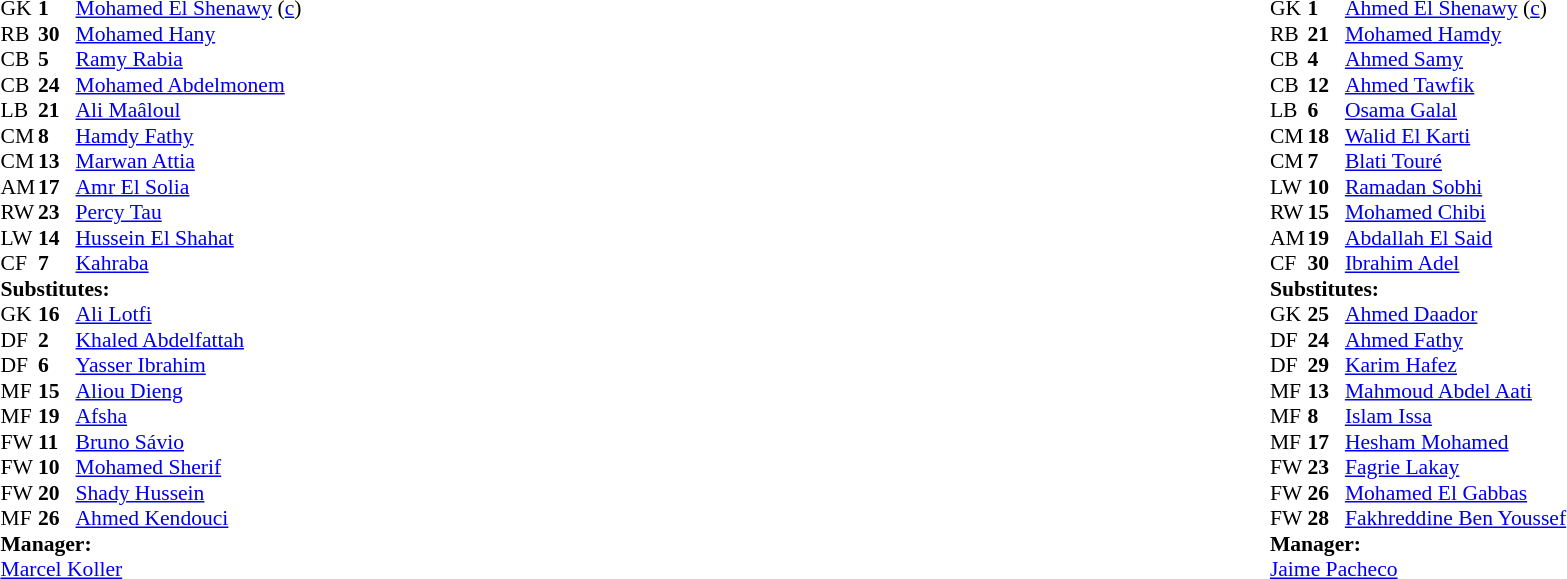<table width="100%">
<tr>
<td valign="top" width="40%"><br><table style="font-size:90%" cellspacing="0" cellpadding="0">
<tr>
<th width=25></th>
<th width=25></th>
</tr>
<tr>
<td>GK</td>
<td><strong>1</strong></td>
<td> <a href='#'>Mohamed El Shenawy</a> (<a href='#'>c</a>)</td>
</tr>
<tr>
<td>RB</td>
<td><strong>30</strong></td>
<td> <a href='#'>Mohamed Hany</a></td>
</tr>
<tr>
<td>CB</td>
<td><strong>5</strong></td>
<td> <a href='#'>Ramy Rabia</a></td>
<td></td>
<td></td>
</tr>
<tr>
<td>CB</td>
<td><strong>24</strong></td>
<td> <a href='#'>Mohamed Abdelmonem</a></td>
<td></td>
</tr>
<tr>
<td>LB</td>
<td><strong>21</strong></td>
<td> <a href='#'>Ali Maâloul</a></td>
</tr>
<tr>
<td>CM</td>
<td><strong>8</strong></td>
<td> <a href='#'>Hamdy Fathy</a></td>
<td></td>
</tr>
<tr>
<td>CM</td>
<td><strong>13</strong></td>
<td> <a href='#'>Marwan Attia</a></td>
</tr>
<tr>
<td>AM</td>
<td><strong>17</strong></td>
<td> <a href='#'>Amr El Solia</a></td>
<td></td>
<td></td>
</tr>
<tr>
<td>RW</td>
<td><strong>23</strong></td>
<td> <a href='#'>Percy Tau</a></td>
<td></td>
<td></td>
</tr>
<tr>
<td>LW</td>
<td><strong>14</strong></td>
<td> <a href='#'>Hussein El Shahat</a></td>
<td></td>
<td></td>
</tr>
<tr>
<td>CF</td>
<td><strong>7</strong></td>
<td> <a href='#'>Kahraba</a></td>
<td></td>
<td></td>
</tr>
<tr>
<td colspan=3><strong>Substitutes:</strong></td>
</tr>
<tr>
<td>GK</td>
<td><strong>16</strong></td>
<td> <a href='#'>Ali Lotfi</a></td>
</tr>
<tr>
<td>DF</td>
<td><strong>2</strong></td>
<td> <a href='#'>Khaled Abdelfattah</a></td>
<td></td>
<td></td>
</tr>
<tr>
<td>DF</td>
<td><strong>6</strong></td>
<td> <a href='#'>Yasser Ibrahim</a></td>
<td></td>
<td></td>
</tr>
<tr>
<td>MF</td>
<td><strong>15</strong></td>
<td> <a href='#'>Aliou Dieng</a></td>
<td></td>
<td></td>
</tr>
<tr>
<td>MF</td>
<td><strong>19</strong></td>
<td> <a href='#'>Afsha</a></td>
<td></td>
<td></td>
</tr>
<tr>
<td>FW</td>
<td><strong>11</strong></td>
<td> <a href='#'>Bruno Sávio</a></td>
</tr>
<tr>
<td>FW</td>
<td><strong>10</strong></td>
<td> <a href='#'>Mohamed Sherif</a></td>
<td></td>
<td></td>
</tr>
<tr>
<td>FW</td>
<td><strong>20</strong></td>
<td> <a href='#'>Shady Hussein</a></td>
</tr>
<tr>
<td>MF</td>
<td><strong>26</strong></td>
<td> <a href='#'>Ahmed Kendouci</a></td>
</tr>
<tr>
<td colspan=3><strong>Manager:</strong></td>
</tr>
<tr>
<td colspan=3> <a href='#'>Marcel Koller</a></td>
</tr>
</table>
</td>
<td valign="top"></td>
<td valign="top" width="50%"><br><table style="font-size:90%; margin:auto" cellspacing="0" cellpadding="0">
<tr>
<th width=25></th>
<th width=25></th>
</tr>
<tr>
<td>GK</td>
<td><strong>1</strong></td>
<td> <a href='#'>Ahmed El Shenawy</a> (<a href='#'>c</a>)</td>
</tr>
<tr>
<td>RB</td>
<td><strong>21</strong></td>
<td> <a href='#'>Mohamed Hamdy</a></td>
</tr>
<tr>
<td>CB</td>
<td><strong>4</strong></td>
<td> <a href='#'>Ahmed Samy</a></td>
<td></td>
</tr>
<tr>
<td>CB</td>
<td><strong>12</strong></td>
<td> <a href='#'>Ahmed Tawfik</a></td>
<td></td>
</tr>
<tr>
<td>LB</td>
<td><strong>6</strong></td>
<td> <a href='#'>Osama Galal</a></td>
<td></td>
<td></td>
</tr>
<tr>
<td>CM</td>
<td><strong>18</strong></td>
<td> <a href='#'>Walid El Karti</a></td>
</tr>
<tr>
<td>CM</td>
<td><strong>7</strong></td>
<td> <a href='#'>Blati Touré</a></td>
<td></td>
<td></td>
</tr>
<tr>
<td>LW</td>
<td><strong>10</strong></td>
<td> <a href='#'>Ramadan Sobhi</a></td>
</tr>
<tr>
<td>RW</td>
<td><strong>15</strong></td>
<td> <a href='#'>Mohamed Chibi</a></td>
<td></td>
<td></td>
</tr>
<tr>
<td>AM</td>
<td><strong>19</strong></td>
<td> <a href='#'>Abdallah El Said</a></td>
<td></td>
<td></td>
</tr>
<tr>
<td>CF</td>
<td><strong>30</strong></td>
<td> <a href='#'>Ibrahim Adel</a></td>
<td></td>
<td></td>
</tr>
<tr>
<td colspan=3><strong>Substitutes:</strong></td>
</tr>
<tr>
<td>GK</td>
<td><strong>25</strong></td>
<td> <a href='#'>Ahmed Daador</a></td>
</tr>
<tr>
<td>DF</td>
<td><strong>24</strong></td>
<td> <a href='#'>Ahmed Fathy</a></td>
</tr>
<tr>
<td>DF</td>
<td><strong>29</strong></td>
<td> <a href='#'>Karim Hafez</a></td>
<td></td>
<td></td>
</tr>
<tr>
<td>MF</td>
<td><strong>13</strong></td>
<td> <a href='#'>Mahmoud Abdel Aati</a></td>
</tr>
<tr>
<td>MF</td>
<td><strong>8</strong></td>
<td> <a href='#'>Islam Issa</a></td>
<td></td>
<td></td>
</tr>
<tr>
<td>MF</td>
<td><strong>17</strong></td>
<td> <a href='#'>Hesham Mohamed</a></td>
</tr>
<tr>
<td>FW</td>
<td><strong>23</strong></td>
<td> <a href='#'>Fagrie Lakay</a></td>
<td></td>
<td></td>
</tr>
<tr>
<td>FW</td>
<td><strong>26</strong></td>
<td> <a href='#'>Mohamed El Gabbas</a></td>
<td></td>
<td></td>
</tr>
<tr>
<td>FW</td>
<td><strong>28</strong></td>
<td> <a href='#'>Fakhreddine Ben Youssef</a></td>
<td></td>
<td></td>
</tr>
<tr>
<td colspan=3><strong>Manager:</strong></td>
</tr>
<tr>
<td colspan=3> <a href='#'>Jaime Pacheco</a></td>
</tr>
</table>
</td>
</tr>
</table>
